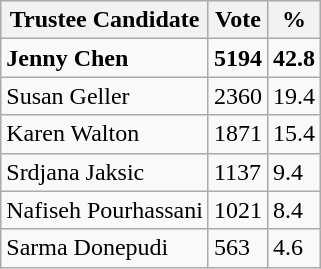<table class="wikitable">
<tr>
<th>Trustee Candidate</th>
<th>Vote</th>
<th>%</th>
</tr>
<tr>
<td><strong>Jenny Chen</strong></td>
<td><strong>5194</strong></td>
<td><strong>42.8</strong></td>
</tr>
<tr>
<td>Susan Geller</td>
<td>2360</td>
<td>19.4</td>
</tr>
<tr>
<td>Karen Walton</td>
<td>1871</td>
<td>15.4</td>
</tr>
<tr>
<td>Srdjana Jaksic</td>
<td>1137</td>
<td>9.4</td>
</tr>
<tr>
<td>Nafiseh Pourhassani</td>
<td>1021</td>
<td>8.4</td>
</tr>
<tr>
<td>Sarma Donepudi</td>
<td>563</td>
<td>4.6</td>
</tr>
</table>
